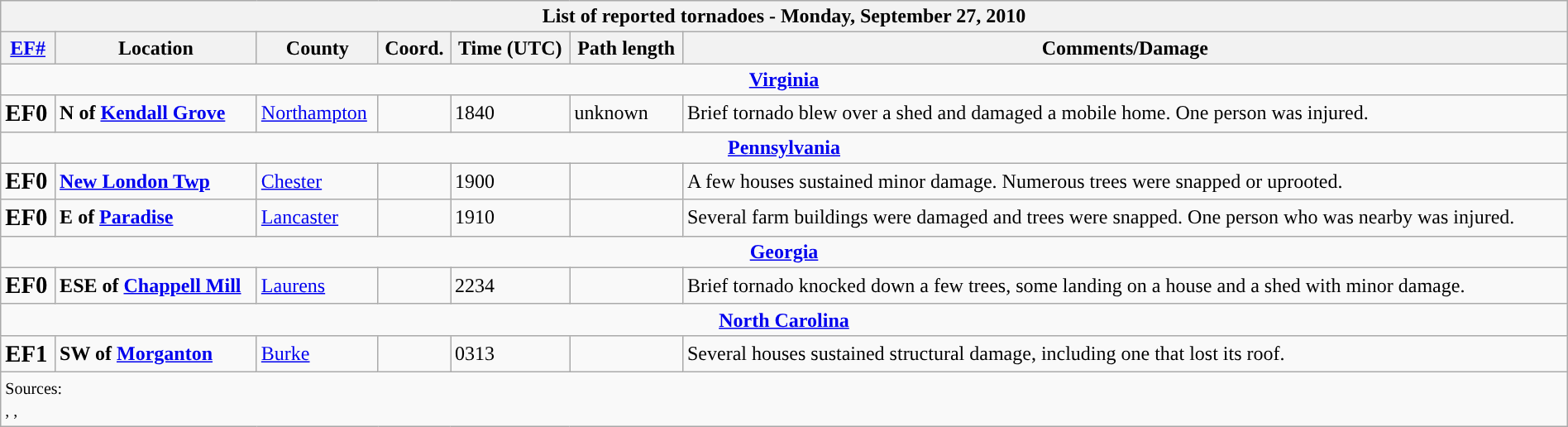<table class="wikitable collapsible" width="100%">
<tr>
<th colspan="7">List of reported tornadoes - Monday, September 27, 2010</th>
</tr>
<tr>
<th><a href='#'>EF#</a></th>
<th>Location</th>
<th>County</th>
<th>Coord.</th>
<th>Time (UTC)</th>
<th>Path length</th>
<th>Comments/Damage</th>
</tr>
<tr>
<td colspan="7" align=center><strong><a href='#'>Virginia</a></strong></td>
</tr>
<tr>
<td><big><strong>EF0</strong></big></td>
<td><strong>N of <a href='#'>Kendall Grove</a></strong></td>
<td><a href='#'>Northampton</a></td>
<td></td>
<td>1840</td>
<td>unknown</td>
<td>Brief tornado blew over a shed and damaged a mobile home. One person was injured.</td>
</tr>
<tr>
<td colspan="7" align=center><strong><a href='#'>Pennsylvania</a></strong></td>
</tr>
<tr>
<td><big><strong>EF0</strong></big></td>
<td><strong><a href='#'>New London Twp</a></strong></td>
<td><a href='#'>Chester</a></td>
<td></td>
<td>1900</td>
<td></td>
<td>A few houses sustained minor damage. Numerous trees were snapped or uprooted.</td>
</tr>
<tr>
<td><big><strong>EF0</strong></big></td>
<td><strong>E of <a href='#'>Paradise</a></strong></td>
<td><a href='#'>Lancaster</a></td>
<td></td>
<td>1910</td>
<td></td>
<td>Several farm buildings were damaged and trees were snapped. One person who was nearby was injured.</td>
</tr>
<tr>
<td colspan="7" align=center><strong><a href='#'>Georgia</a></strong></td>
</tr>
<tr>
<td><big><strong>EF0</strong></big></td>
<td><strong>ESE of <a href='#'>Chappell Mill</a></strong></td>
<td><a href='#'>Laurens</a></td>
<td></td>
<td>2234</td>
<td></td>
<td>Brief tornado knocked down a few trees, some landing on a house and a shed with minor damage.</td>
</tr>
<tr>
<td colspan="7" align=center><strong><a href='#'>North Carolina</a></strong></td>
</tr>
<tr>
<td><big><strong>EF1</strong></big></td>
<td><strong>SW of <a href='#'>Morganton</a></strong></td>
<td><a href='#'>Burke</a></td>
<td></td>
<td>0313</td>
<td></td>
<td>Several houses sustained structural damage, including one that lost its roof.</td>
</tr>
<tr>
<td colspan="7"><small>Sources:<br>, , </small></td>
</tr>
</table>
